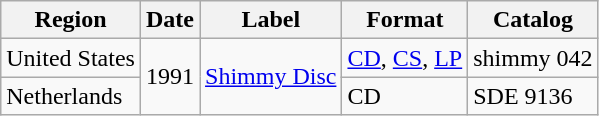<table class="wikitable">
<tr>
<th>Region</th>
<th>Date</th>
<th>Label</th>
<th>Format</th>
<th>Catalog</th>
</tr>
<tr>
<td>United States</td>
<td rowspan="2">1991</td>
<td rowspan="2"><a href='#'>Shimmy Disc</a></td>
<td><a href='#'>CD</a>, <a href='#'>CS</a>, <a href='#'>LP</a></td>
<td>shimmy 042</td>
</tr>
<tr>
<td>Netherlands</td>
<td>CD</td>
<td>SDE 9136</td>
</tr>
</table>
